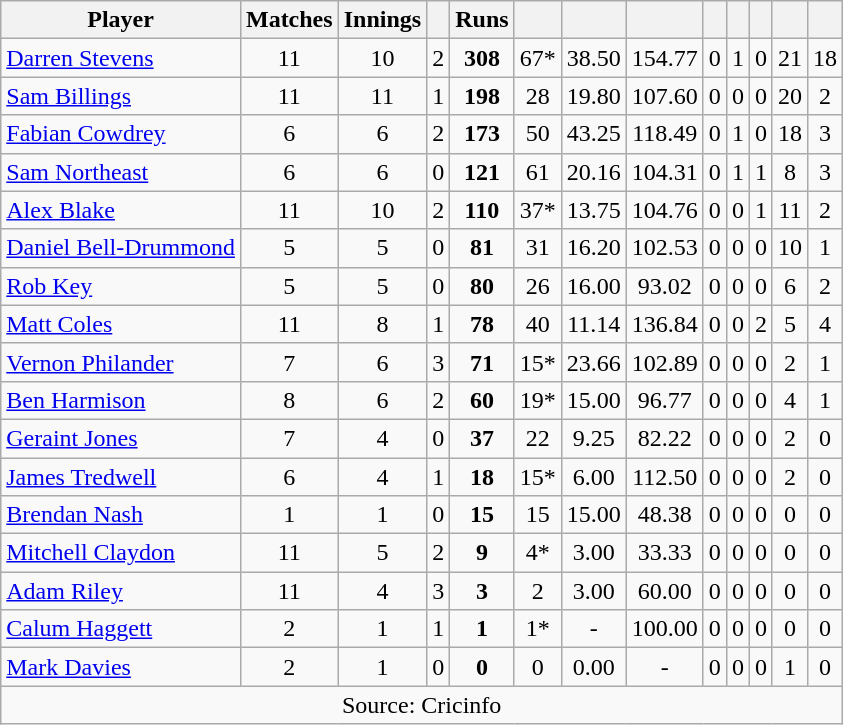<table class="wikitable" style="text-align:center">
<tr>
<th>Player</th>
<th>Matches</th>
<th>Innings</th>
<th></th>
<th>Runs</th>
<th></th>
<th></th>
<th></th>
<th></th>
<th></th>
<th></th>
<th></th>
<th></th>
</tr>
<tr>
<td align="left"><a href='#'>Darren Stevens</a></td>
<td>11</td>
<td>10</td>
<td>2</td>
<td><strong>308</strong></td>
<td>67*</td>
<td>38.50</td>
<td>154.77</td>
<td>0</td>
<td>1</td>
<td>0</td>
<td>21</td>
<td>18</td>
</tr>
<tr>
<td align="left"><a href='#'>Sam Billings</a></td>
<td>11</td>
<td>11</td>
<td>1</td>
<td><strong>198</strong></td>
<td>28</td>
<td>19.80</td>
<td>107.60</td>
<td>0</td>
<td>0</td>
<td>0</td>
<td>20</td>
<td>2</td>
</tr>
<tr>
<td align="left"><a href='#'>Fabian Cowdrey</a></td>
<td>6</td>
<td>6</td>
<td>2</td>
<td><strong>173</strong></td>
<td>50</td>
<td>43.25</td>
<td>118.49</td>
<td>0</td>
<td>1</td>
<td>0</td>
<td>18</td>
<td>3</td>
</tr>
<tr>
<td align="left"><a href='#'>Sam Northeast</a></td>
<td>6</td>
<td>6</td>
<td>0</td>
<td><strong>121</strong></td>
<td>61</td>
<td>20.16</td>
<td>104.31</td>
<td>0</td>
<td>1</td>
<td>1</td>
<td>8</td>
<td>3</td>
</tr>
<tr>
<td align="left"><a href='#'>Alex Blake</a></td>
<td>11</td>
<td>10</td>
<td>2</td>
<td><strong>110</strong></td>
<td>37*</td>
<td>13.75</td>
<td>104.76</td>
<td>0</td>
<td>0</td>
<td>1</td>
<td>11</td>
<td>2</td>
</tr>
<tr>
<td align="left"><a href='#'>Daniel Bell-Drummond</a></td>
<td>5</td>
<td>5</td>
<td>0</td>
<td><strong>81</strong></td>
<td>31</td>
<td>16.20</td>
<td>102.53</td>
<td>0</td>
<td>0</td>
<td>0</td>
<td>10</td>
<td>1</td>
</tr>
<tr>
<td align="left"><a href='#'>Rob Key</a></td>
<td>5</td>
<td>5</td>
<td>0</td>
<td><strong>80</strong></td>
<td>26</td>
<td>16.00</td>
<td>93.02</td>
<td>0</td>
<td>0</td>
<td>0</td>
<td>6</td>
<td>2</td>
</tr>
<tr>
<td align="left"><a href='#'>Matt Coles</a></td>
<td>11</td>
<td>8</td>
<td>1</td>
<td><strong>78</strong></td>
<td>40</td>
<td>11.14</td>
<td>136.84</td>
<td>0</td>
<td>0</td>
<td>2</td>
<td>5</td>
<td>4</td>
</tr>
<tr>
<td align="left"><a href='#'>Vernon Philander</a></td>
<td>7</td>
<td>6</td>
<td>3</td>
<td><strong>71</strong></td>
<td>15*</td>
<td>23.66</td>
<td>102.89</td>
<td>0</td>
<td>0</td>
<td>0</td>
<td>2</td>
<td>1</td>
</tr>
<tr>
<td align="left"><a href='#'>Ben Harmison</a></td>
<td>8</td>
<td>6</td>
<td>2</td>
<td><strong>60</strong></td>
<td>19*</td>
<td>15.00</td>
<td>96.77</td>
<td>0</td>
<td>0</td>
<td>0</td>
<td>4</td>
<td>1</td>
</tr>
<tr>
<td align="left"><a href='#'>Geraint Jones</a></td>
<td>7</td>
<td>4</td>
<td>0</td>
<td><strong>37</strong></td>
<td>22</td>
<td>9.25</td>
<td>82.22</td>
<td>0</td>
<td>0</td>
<td>0</td>
<td>2</td>
<td>0</td>
</tr>
<tr>
<td align="left"><a href='#'>James Tredwell</a></td>
<td>6</td>
<td>4</td>
<td>1</td>
<td><strong>18</strong></td>
<td>15*</td>
<td>6.00</td>
<td>112.50</td>
<td>0</td>
<td>0</td>
<td>0</td>
<td>2</td>
<td>0</td>
</tr>
<tr>
<td align="left"><a href='#'>Brendan Nash</a></td>
<td>1</td>
<td>1</td>
<td>0</td>
<td><strong>15</strong></td>
<td>15</td>
<td>15.00</td>
<td>48.38</td>
<td>0</td>
<td>0</td>
<td>0</td>
<td>0</td>
<td>0</td>
</tr>
<tr>
<td align="left"><a href='#'>Mitchell Claydon</a></td>
<td>11</td>
<td>5</td>
<td>2</td>
<td><strong>9</strong></td>
<td>4*</td>
<td>3.00</td>
<td>33.33</td>
<td>0</td>
<td>0</td>
<td>0</td>
<td>0</td>
<td>0</td>
</tr>
<tr>
<td align="left"><a href='#'>Adam Riley</a></td>
<td>11</td>
<td>4</td>
<td>3</td>
<td><strong>3</strong></td>
<td>2</td>
<td>3.00</td>
<td>60.00</td>
<td>0</td>
<td>0</td>
<td>0</td>
<td>0</td>
<td>0</td>
</tr>
<tr>
<td align="left"><a href='#'>Calum Haggett</a></td>
<td>2</td>
<td>1</td>
<td>1</td>
<td><strong>1</strong></td>
<td>1*</td>
<td>-</td>
<td>100.00</td>
<td>0</td>
<td>0</td>
<td>0</td>
<td>0</td>
<td>0</td>
</tr>
<tr>
<td align="left"><a href='#'>Mark Davies</a></td>
<td>2</td>
<td>1</td>
<td>0</td>
<td><strong>0</strong></td>
<td>0</td>
<td>0.00</td>
<td>-</td>
<td>0</td>
<td>0</td>
<td>0</td>
<td>1</td>
<td>0</td>
</tr>
<tr>
<td colspan="13">Source: Cricinfo</td>
</tr>
</table>
